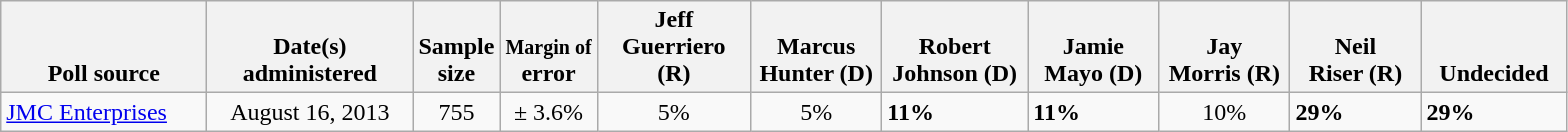<table class="wikitable">
<tr valign= bottom>
<th style="width:130px;">Poll source</th>
<th style="width:130px;">Date(s)<br>administered</th>
<th class=small>Sample<br>size</th>
<th class=small><small>Margin of</small><br>error</th>
<th style="width:95px;">Jeff<br>Guerriero (R)</th>
<th style="width:80px;">Marcus<br>Hunter (D)</th>
<th style="width:90px;">Robert<br>Johnson (D)</th>
<th style="width:80px;">Jamie<br>Mayo (D)</th>
<th style="width:80px;">Jay<br>Morris (R)</th>
<th style="width:80px;">Neil<br>Riser (R)</th>
<th style="width:90px;">Undecided</th>
</tr>
<tr>
<td><a href='#'>JMC Enterprises</a></td>
<td align=center>August 16, 2013</td>
<td align=center>755</td>
<td align=center>± 3.6%</td>
<td align=center>5%</td>
<td align=center>5%</td>
<td><strong>11%</strong></td>
<td><strong>11%</strong></td>
<td align=center>10%</td>
<td><strong>29%</strong></td>
<td><strong>29%</strong></td>
</tr>
</table>
